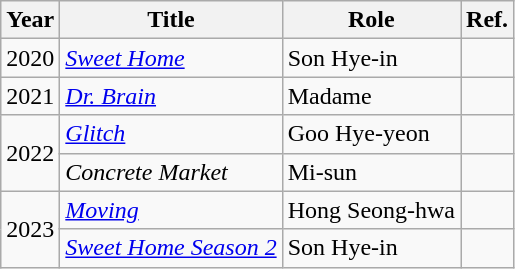<table class="wikitable">
<tr>
<th>Year</th>
<th>Title</th>
<th>Role</th>
<th>Ref.</th>
</tr>
<tr>
<td>2020</td>
<td><em><a href='#'>Sweet Home</a></em></td>
<td>Son Hye-in</td>
<td></td>
</tr>
<tr>
<td>2021</td>
<td><em><a href='#'>Dr. Brain</a></em></td>
<td>Madame</td>
<td></td>
</tr>
<tr>
<td rowspan="2">2022</td>
<td><em><a href='#'>Glitch</a></em></td>
<td>Goo Hye-yeon</td>
<td></td>
</tr>
<tr>
<td><em>Concrete Market</em></td>
<td>Mi-sun</td>
<td></td>
</tr>
<tr>
<td rowspan="2">2023</td>
<td><em><a href='#'>Moving</a></em></td>
<td>Hong Seong-hwa</td>
<td></td>
</tr>
<tr>
<td><em><a href='#'>Sweet Home Season 2</a></em></td>
<td>Son Hye-in</td>
<td></td>
</tr>
</table>
